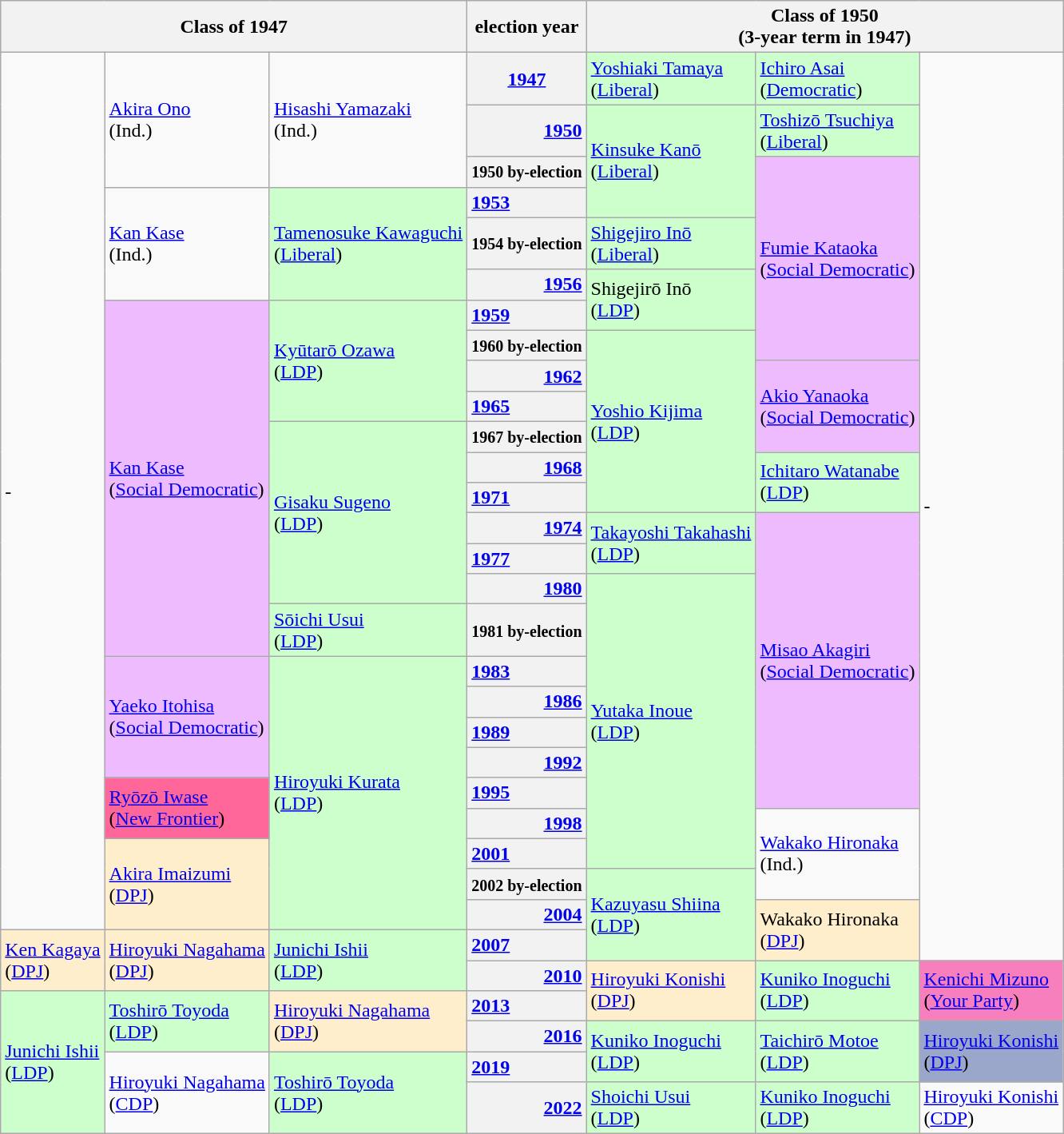<table class="wikitable" border="1">
<tr>
<th colspan="3">Class of 1947</th>
<th>election year</th>
<th colspan="3">Class of 1950<br>(3-year term in 1947)</th>
</tr>
<tr>
<td rowspan="26">-</td>
<td rowspan="3"><a href='#'>Akira Ono</a><br>(Ind.)</td>
<td rowspan="3"><a href='#'>Hisashi Yamazaki</a><br>(Ind.)</td>
<th style="text-align: center"><a href='#'>1947</a></th>
<td bgcolor="#CCFFCC"><a href='#'>Yoshiaki Tamaya</a><br>(<a href='#'>Liberal</a>)</td>
<td bgcolor="#CCFFCD"><a href='#'>Ichiro Asai</a><br>(<a href='#'>Democratic</a>)</td>
<td rowspan="27">-</td>
</tr>
<tr>
<th style="text-align: right"><a href='#'>1950</a></th>
<td rowspan="3" bgcolor="#CCFFCC"><a href='#'>Kinsuke Kanō</a><br>(<a href='#'>Liberal</a>)</td>
<td bgcolor="#CCFFCC"><a href='#'>Toshizō Tsuchiya</a><br>(<a href='#'>Liberal</a>)</td>
</tr>
<tr>
<th style="text-align: right"><small>1950 by-election</small></th>
<td rowspan="6" bgcolor="#EEBBFF"><a href='#'>Fumie Kataoka</a><br>(<a href='#'>Social Democratic</a>)</td>
</tr>
<tr>
<td rowspan="3"><a href='#'>Kan Kase</a><br>(Ind.)</td>
<td rowspan="3" bgcolor="#CCFFCC"><a href='#'>Tamenosuke Kawaguchi</a><br>(<a href='#'>Liberal</a>)</td>
<th style="text-align: left"><a href='#'>1953</a></th>
</tr>
<tr>
<th style="text-align: right"><small>1954 by-election</small></th>
<td bgcolor="#CCFFCC"><a href='#'>Shigejiro Inō</a><br>(<a href='#'>Liberal</a>)</td>
</tr>
<tr>
<th style="text-align: right"><a href='#'>1956</a></th>
<td rowspan="2" bgcolor="#CCFFCC">Shigejirō Inō<br>(<a href='#'>LDP</a>)</td>
</tr>
<tr>
<td rowspan="11" bgcolor="#EEBBFF"><a href='#'>Kan Kase</a><br>(<a href='#'>Social Democratic</a>)</td>
<td rowspan="4" bgcolor="#CCFFCC"><a href='#'>Kyūtarō Ozawa</a><br>(<a href='#'>LDP</a>)</td>
<th style="text-align: left"><a href='#'>1959</a></th>
</tr>
<tr>
<th style="text-align: right"><small>1960 by-election</small></th>
<td rowspan="6" bgcolor="#CCFFCC"><a href='#'>Yoshio Kijima</a><br>(<a href='#'>LDP</a>)</td>
</tr>
<tr>
<th style="text-align: right"><a href='#'>1962</a></th>
<td rowspan="3" bgcolor="#EEBBFF"><a href='#'>Akio Yanaoka</a><br>(<a href='#'>Social Democratic</a>)</td>
</tr>
<tr>
<th style="text-align: left"><a href='#'>1965</a></th>
</tr>
<tr>
<td rowspan="6" bgcolor="#CCFFCC"><a href='#'>Gisaku Sugeno</a><br>(<a href='#'>LDP</a>)</td>
<th style="text-align: left"><small>1967 by-election</small></th>
</tr>
<tr>
<th style="text-align: right"><a href='#'>1968</a></th>
<td rowspan="2" bgcolor="#CCFFCC"><a href='#'>Ichitaro Watanabe</a><br>(<a href='#'>LDP</a>)</td>
</tr>
<tr>
<th style="text-align: left"><a href='#'>1971</a></th>
</tr>
<tr>
<th style="text-align: right"><a href='#'>1974</a></th>
<td rowspan="2" bgcolor="#CCFFCC"><a href='#'>Takayoshi Takahashi</a><br>(<a href='#'>LDP</a>)</td>
<td rowspan="9" bgcolor="#EEBBFF"><a href='#'>Misao Akagiri</a><br>(<a href='#'>Social Democratic</a>)</td>
</tr>
<tr>
<th style="text-align: left"><a href='#'>1977</a></th>
</tr>
<tr>
<th style="text-align: right"><a href='#'>1980</a></th>
<td rowspan="9" bgcolor="#CCFFCC"><a href='#'>Yutaka Inoue</a><br>(<a href='#'>LDP</a>)</td>
</tr>
<tr>
<td bgcolor="#CCFFCC"><a href='#'>Sōichi Usui</a><br>(<a href='#'>LDP</a>)</td>
<th style="text-align: left"><small>1981 by-election</small></th>
</tr>
<tr>
<td rowspan="4" bgcolor="#EEBBFF"><a href='#'>Yaeko Itohisa</a><br>(<a href='#'>Social Democratic</a>)</td>
<td rowspan="9" bgcolor="#CCFFCC"><a href='#'>Hiroyuki Kurata</a><br>(<a href='#'>LDP</a>)</td>
<th style="text-align: left"><a href='#'>1983</a></th>
</tr>
<tr>
<th style="text-align: right"><a href='#'>1986</a></th>
</tr>
<tr>
<th style="text-align: left"><a href='#'>1989</a></th>
</tr>
<tr>
<th style="text-align: right"><a href='#'>1992</a></th>
</tr>
<tr>
<td rowspan="2" bgcolor="#FF6699"><a href='#'>Ryōzō Iwase</a><br>(<a href='#'>New Frontier</a>)</td>
<th style="text-align: left"><a href='#'>1995</a></th>
</tr>
<tr>
<th style="text-align: right"><a href='#'>1998</a></th>
<td rowspan="3"><a href='#'>Wakako Hironaka</a><br>(Ind.)</td>
</tr>
<tr>
<td rowspan="3" bgcolor="#FFEECC"><a href='#'>Akira Imaizumi</a><br>(<a href='#'>DPJ</a>)</td>
<th style="text-align: left"><a href='#'>2001</a></th>
</tr>
<tr>
<th style="text-align: right"><small>2002 by-election</small></th>
<td rowspan="3" bgcolor="#CCFFCC"><a href='#'>Kazuyasu Shiina</a><br>(<a href='#'>LDP</a>)</td>
</tr>
<tr>
<th style="text-align: right"><a href='#'>2004</a></th>
<td rowspan="2" bgcolor="#FFEECC">Wakako Hironaka<br>(<a href='#'>DPJ</a>)</td>
</tr>
<tr>
<td rowspan="2" bgcolor="#FFEECC"><a href='#'>Ken Kagaya</a><br>(<a href='#'>DPJ</a>)</td>
<td rowspan="2" bgcolor="#FFEECC"><a href='#'>Hiroyuki Nagahama</a><br>(<a href='#'>DPJ</a>)</td>
<td rowspan="2" bgcolor="#CCFFCC"><a href='#'>Junichi Ishii</a><br>(<a href='#'>LDP</a>)</td>
<th style="text-align: left"><a href='#'>2007</a></th>
</tr>
<tr>
<th style="text-align: right"><a href='#'>2010</a></th>
<td rowspan="2" bgcolor="#FFEECC"><a href='#'>Hiroyuki Konishi</a><br>(<a href='#'>DPJ</a>)</td>
<td rowspan="2" bgcolor="#CCFFCC"><a href='#'>Kuniko Inoguchi</a><br>(<a href='#'>LDP</a>)</td>
<td rowspan="2" bgcolor="#F77FBE"><a href='#'>Kenichi Mizuno</a><br>(<a href='#'>Your Party</a>)</td>
</tr>
<tr>
<td rowspan="4" bgcolor="#CCFFCC"><a href='#'>Junichi Ishii</a><br> (<a href='#'>LDP</a>)</td>
<td rowspan="2" bgcolor="#CCFFCC"><a href='#'>Toshirō Toyoda</a><br>(<a href='#'>LDP</a>)</td>
<td rowspan="2" bgcolor="#FFEECC"><a href='#'>Hiroyuki Nagahama</a><br>(<a href='#'>DPJ</a>)</td>
<th style="text-align: left"><a href='#'>2013</a></th>
</tr>
<tr>
<th style="text-align: right"><a href='#'>2016</a></th>
<td rowspan="2" bgcolor="#CCFFCC"><a href='#'>Kuniko Inoguchi</a><br>(<a href='#'>LDP</a>)</td>
<td rowspan="2" bgcolor="#CCFFCC"><a href='#'>Taichirō Motoe</a><br>(<a href='#'>LDP</a>)</td>
<td rowspan="2" bgcolor="#9AA6CA"><a href='#'>Hiroyuki Konishi</a><br>(<a href='#'>DPJ</a>)</td>
</tr>
<tr>
<td rowspan="2" ><a href='#'>Hiroyuki Nagahama</a><br>(<a href='#'>CDP</a>)</td>
<td rowspan="2" bgcolor="#CCFFCC"><a href='#'>Toshirō Toyoda</a><br>(<a href='#'>LDP</a>)</td>
<th style="text-align: left"><a href='#'>2019</a></th>
</tr>
<tr>
<th style="text-align: right"><a href='#'>2022</a></th>
<td bgcolor="#CCFFCC"><a href='#'>Shoichi Usui</a><br>(<a href='#'>LDP</a>)</td>
<td bgcolor="#CCFFCC"><a href='#'>Kuniko Inoguchi</a><br>(<a href='#'>LDP</a>)</td>
<td><a href='#'>Hiroyuki Konishi</a><br>(<a href='#'>CDP</a>)</td>
</tr>
</table>
